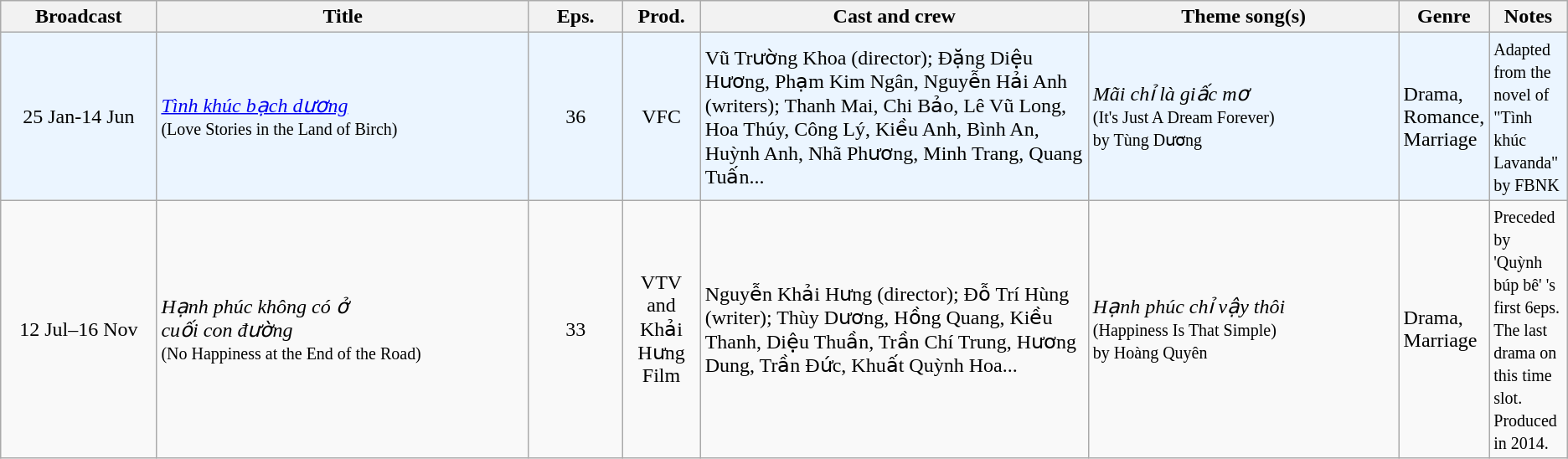<table class="wikitable sortable">
<tr>
<th style="width:10%;">Broadcast</th>
<th style="width:24%;">Title</th>
<th style="width:6%;">Eps.</th>
<th style="width:5%;">Prod.</th>
<th style="width:25%;">Cast and crew</th>
<th style="width:20%;">Theme song(s)</th>
<th style="width:5%;">Genre</th>
<th style="width:5%;">Notes</th>
</tr>
<tr ---- bgcolor="#ebf5ff">
<td style="text-align:center;">25 Jan-14 Jun <br></td>
<td><em><a href='#'>Tình khúc bạch dương</a></em> <br><small>(Love Stories in the Land of Birch)</small></td>
<td style="text-align:center;">36</td>
<td style="text-align:center;">VFC</td>
<td>Vũ Trường Khoa (director); Đặng Diệu Hương, Phạm Kim Ngân, Nguyễn Hải Anh (writers); Thanh Mai, Chi Bảo, Lê Vũ Long, Hoa Thúy, Công Lý, Kiều Anh, Bình An, Huỳnh Anh, Nhã Phương, Minh Trang, Quang Tuấn...</td>
<td><em>Mãi chỉ là giấc mơ</em> <br><small>(It's Just A Dream Forever)</small><br><small>by Tùng Dương</small><br></td>
<td>Drama, Romance, Marriage</td>
<td><small>Adapted from the novel of "Tình khúc Lavanda" by FBNK</small></td>
</tr>
<tr>
<td style="text-align:center;">12 Jul–16 Nov <br></td>
<td><em>Hạnh phúc không có ở <br>cuối con đường</em> <br><small>(No Happiness at the End of the Road)</small></td>
<td style="text-align:center;">33</td>
<td style="text-align:center;">VTV<br>and<br>Khải Hưng Film</td>
<td>Nguyễn Khải Hưng (director); Đỗ Trí Hùng (writer); Thùy Dương, Hồng Quang, Kiều Thanh, Diệu Thuần, Trần Chí Trung, Hương Dung, Trần Đức, Khuất Quỳnh Hoa...</td>
<td><em>Hạnh phúc chỉ vậy thôi</em> <br><small>(Happiness Is That Simple)</small><br><small>by Hoàng Quyên</small><br></td>
<td>Drama, Marriage</td>
<td><small>Preceded by 'Quỳnh búp bê' 's first 6eps.<br>The last drama on this time slot.<br>Produced in 2014.</small></td>
</tr>
</table>
